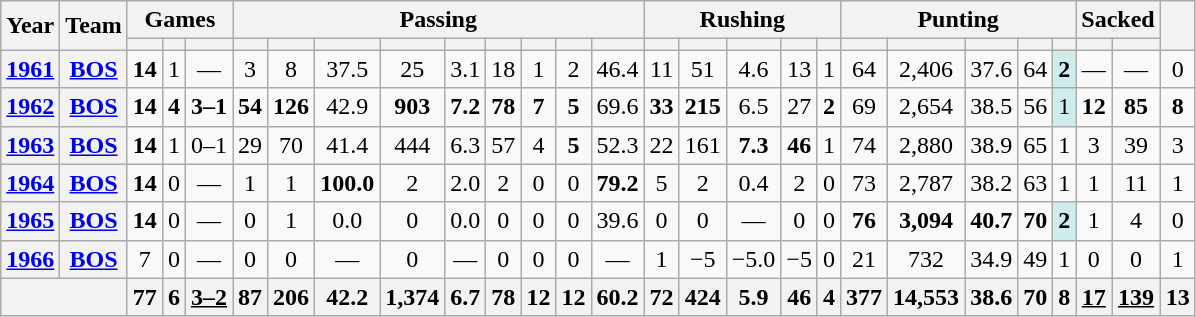<table class="wikitable" style="text-align:center;">
<tr>
<th rowspan="2">Year</th>
<th rowspan="2">Team</th>
<th colspan="3">Games</th>
<th colspan="9">Passing</th>
<th colspan="5">Rushing</th>
<th colspan="5">Punting</th>
<th colspan="2">Sacked</th>
<th rowspan="2"></th>
</tr>
<tr>
<th></th>
<th></th>
<th></th>
<th></th>
<th></th>
<th></th>
<th></th>
<th></th>
<th></th>
<th></th>
<th></th>
<th></th>
<th></th>
<th></th>
<th></th>
<th></th>
<th></th>
<th></th>
<th></th>
<th></th>
<th></th>
<th></th>
<th></th>
<th></th>
</tr>
<tr>
<th><a href='#'>1961</a></th>
<th><a href='#'>BOS</a></th>
<td><strong>14</strong></td>
<td>1</td>
<td>—</td>
<td>3</td>
<td>8</td>
<td>37.5</td>
<td>25</td>
<td>3.1</td>
<td>18</td>
<td>1</td>
<td>2</td>
<td>46.4</td>
<td>11</td>
<td>51</td>
<td>4.6</td>
<td>13</td>
<td>1</td>
<td>64</td>
<td>2,406</td>
<td>37.6</td>
<td>64</td>
<td style="background:#cfecec;"><strong>2</strong></td>
<td>—</td>
<td>—</td>
<td>0</td>
</tr>
<tr>
<th><a href='#'>1962</a></th>
<th><a href='#'>BOS</a></th>
<td><strong>14</strong></td>
<td><strong>4</strong></td>
<td><strong>3–1</strong></td>
<td><strong>54</strong></td>
<td><strong>126</strong></td>
<td>42.9</td>
<td><strong>903</strong></td>
<td><strong>7.2</strong></td>
<td><strong>78</strong></td>
<td><strong>7</strong></td>
<td><strong>5</strong></td>
<td>69.6</td>
<td><strong>33</strong></td>
<td><strong>215</strong></td>
<td>6.5</td>
<td>27</td>
<td><strong>2</strong></td>
<td>69</td>
<td>2,654</td>
<td>38.5</td>
<td>56</td>
<td style="background:#cfecec;">1</td>
<td><strong>12</strong></td>
<td><strong>85</strong></td>
<td><strong>8</strong></td>
</tr>
<tr>
<th><a href='#'>1963</a></th>
<th><a href='#'>BOS</a></th>
<td><strong>14</strong></td>
<td>1</td>
<td>0–1</td>
<td>29</td>
<td>70</td>
<td>41.4</td>
<td>444</td>
<td>6.3</td>
<td>57</td>
<td>4</td>
<td><strong>5</strong></td>
<td>52.3</td>
<td>22</td>
<td>161</td>
<td><strong>7.3</strong></td>
<td><strong>46</strong></td>
<td>1</td>
<td>74</td>
<td>2,880</td>
<td>38.9</td>
<td>65</td>
<td>1</td>
<td>3</td>
<td>39</td>
<td>3</td>
</tr>
<tr>
<th><a href='#'>1964</a></th>
<th><a href='#'>BOS</a></th>
<td><strong>14</strong></td>
<td>0</td>
<td>—</td>
<td>1</td>
<td>1</td>
<td><strong>100.0</strong></td>
<td>2</td>
<td>2.0</td>
<td>2</td>
<td>0</td>
<td>0</td>
<td><strong>79.2</strong></td>
<td>5</td>
<td>2</td>
<td>0.4</td>
<td>2</td>
<td>0</td>
<td>73</td>
<td>2,787</td>
<td>38.2</td>
<td>63</td>
<td>1</td>
<td>1</td>
<td>11</td>
<td>1</td>
</tr>
<tr>
<th><a href='#'>1965</a></th>
<th><a href='#'>BOS</a></th>
<td><strong>14</strong></td>
<td>0</td>
<td>—</td>
<td>0</td>
<td>1</td>
<td>0.0</td>
<td>0</td>
<td>0.0</td>
<td>0</td>
<td>0</td>
<td>0</td>
<td>39.6</td>
<td>0</td>
<td>0</td>
<td>—</td>
<td>0</td>
<td>0</td>
<td><strong>76</strong></td>
<td><strong>3,094</strong></td>
<td><strong>40.7</strong></td>
<td><strong>70</strong></td>
<td style="background:#cfecec;"><strong>2</strong></td>
<td>1</td>
<td>4</td>
<td>0</td>
</tr>
<tr>
<th><a href='#'>1966</a></th>
<th><a href='#'>BOS</a></th>
<td>7</td>
<td>0</td>
<td>—</td>
<td>0</td>
<td>0</td>
<td>—</td>
<td>0</td>
<td>—</td>
<td>0</td>
<td>0</td>
<td>0</td>
<td>—</td>
<td>1</td>
<td>−5</td>
<td>−5.0</td>
<td>−5</td>
<td>0</td>
<td>21</td>
<td>732</td>
<td>34.9</td>
<td>49</td>
<td>1</td>
<td>0</td>
<td>0</td>
<td>1</td>
</tr>
<tr>
<th colspan="2"></th>
<th>77</th>
<th>6</th>
<th><u>3–2</u></th>
<th>87</th>
<th>206</th>
<th>42.2</th>
<th>1,374</th>
<th>6.7</th>
<th>78</th>
<th>12</th>
<th>12</th>
<th>60.2</th>
<th>72</th>
<th>424</th>
<th>5.9</th>
<th>46</th>
<th>4</th>
<th>377</th>
<th>14,553</th>
<th>38.6</th>
<th>70</th>
<th>8</th>
<th><u>17</u></th>
<th><u>139</u></th>
<th>13</th>
</tr>
</table>
